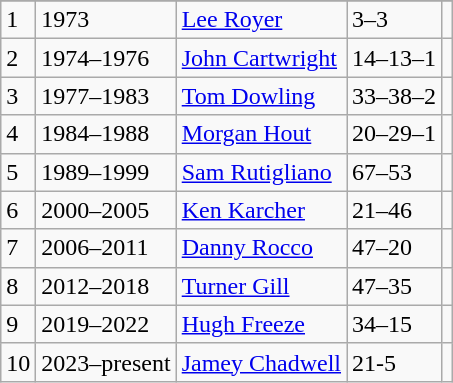<table class="wikitable">
<tr>
</tr>
<tr>
<td>1</td>
<td>1973</td>
<td><a href='#'>Lee Royer</a></td>
<td>3–3</td>
<td></td>
</tr>
<tr>
<td>2</td>
<td>1974–1976</td>
<td><a href='#'>John Cartwright</a></td>
<td>14–13–1</td>
<td></td>
</tr>
<tr>
<td>3</td>
<td>1977–1983</td>
<td><a href='#'>Tom Dowling</a></td>
<td>33–38–2</td>
<td></td>
</tr>
<tr>
<td>4</td>
<td>1984–1988</td>
<td><a href='#'>Morgan Hout</a></td>
<td>20–29–1</td>
<td></td>
</tr>
<tr>
<td>5</td>
<td>1989–1999</td>
<td><a href='#'>Sam Rutigliano</a></td>
<td>67–53</td>
<td></td>
</tr>
<tr>
<td>6</td>
<td>2000–2005</td>
<td><a href='#'>Ken Karcher</a></td>
<td>21–46</td>
<td></td>
</tr>
<tr>
<td>7</td>
<td>2006–2011</td>
<td><a href='#'>Danny Rocco</a></td>
<td>47–20</td>
<td></td>
</tr>
<tr>
<td>8</td>
<td>2012–2018</td>
<td><a href='#'>Turner Gill</a></td>
<td>47–35</td>
<td></td>
</tr>
<tr>
<td>9</td>
<td>2019–2022</td>
<td><a href='#'>Hugh Freeze</a></td>
<td>34–15</td>
<td></td>
</tr>
<tr>
<td>10</td>
<td>2023–present</td>
<td><a href='#'>Jamey Chadwell</a></td>
<td>21-5</td>
<td></td>
</tr>
</table>
